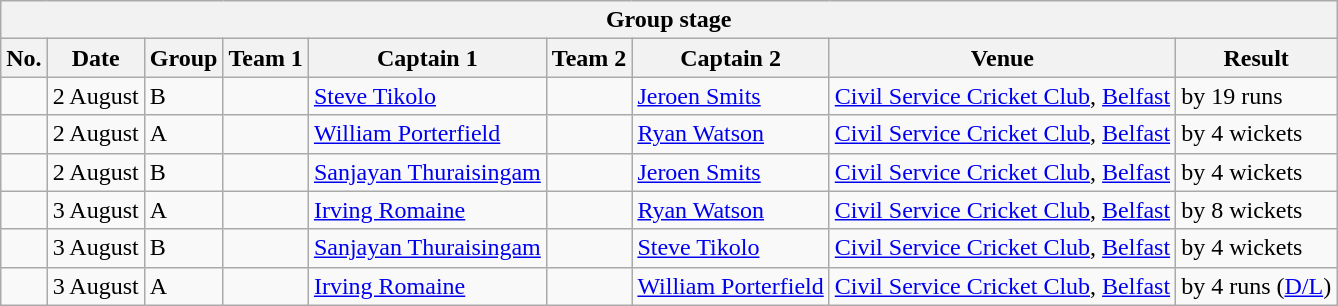<table class="wikitable">
<tr>
<th colspan="9">Group stage</th>
</tr>
<tr>
<th>No.</th>
<th>Date</th>
<th>Group</th>
<th>Team 1</th>
<th>Captain 1</th>
<th>Team 2</th>
<th>Captain 2</th>
<th>Venue</th>
<th>Result</th>
</tr>
<tr>
<td></td>
<td>2 August</td>
<td>B</td>
<td></td>
<td><a href='#'>Steve Tikolo</a></td>
<td></td>
<td><a href='#'>Jeroen Smits</a></td>
<td><a href='#'>Civil Service Cricket Club</a>, <a href='#'>Belfast</a></td>
<td> by 19 runs</td>
</tr>
<tr>
<td></td>
<td>2 August</td>
<td>A</td>
<td></td>
<td><a href='#'>William Porterfield</a></td>
<td></td>
<td><a href='#'>Ryan Watson</a></td>
<td><a href='#'>Civil Service Cricket Club</a>, <a href='#'>Belfast</a></td>
<td> by 4 wickets</td>
</tr>
<tr>
<td></td>
<td>2 August</td>
<td>B</td>
<td></td>
<td><a href='#'>Sanjayan Thuraisingam</a></td>
<td></td>
<td><a href='#'>Jeroen Smits</a></td>
<td><a href='#'>Civil Service Cricket Club</a>, <a href='#'>Belfast</a></td>
<td> by 4 wickets</td>
</tr>
<tr>
<td></td>
<td>3 August</td>
<td>A</td>
<td></td>
<td><a href='#'>Irving Romaine</a></td>
<td></td>
<td><a href='#'>Ryan Watson</a></td>
<td><a href='#'>Civil Service Cricket Club</a>, <a href='#'>Belfast</a></td>
<td> by 8 wickets</td>
</tr>
<tr>
<td></td>
<td>3 August</td>
<td>B</td>
<td></td>
<td><a href='#'>Sanjayan Thuraisingam</a></td>
<td></td>
<td><a href='#'>Steve Tikolo</a></td>
<td><a href='#'>Civil Service Cricket Club</a>, <a href='#'>Belfast</a></td>
<td> by 4 wickets</td>
</tr>
<tr>
<td></td>
<td>3 August</td>
<td>A</td>
<td></td>
<td><a href='#'>Irving Romaine</a></td>
<td></td>
<td><a href='#'>William Porterfield</a></td>
<td><a href='#'>Civil Service Cricket Club</a>, <a href='#'>Belfast</a></td>
<td> by 4 runs (<a href='#'>D/L</a>)</td>
</tr>
</table>
